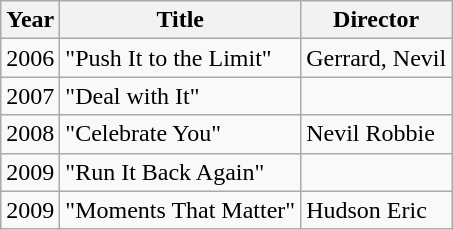<table class="wikitable">
<tr>
<th>Year</th>
<th>Title</th>
<th>Director</th>
</tr>
<tr>
<td>2006</td>
<td>"Push It to the Limit"</td>
<td>Gerrard, Nevil</td>
</tr>
<tr>
<td>2007</td>
<td>"Deal with It"</td>
<td></td>
</tr>
<tr>
<td>2008</td>
<td>"Celebrate You"</td>
<td>Nevil Robbie</td>
</tr>
<tr>
<td>2009</td>
<td>"Run It Back Again"</td>
<td></td>
</tr>
<tr>
<td>2009</td>
<td>"Moments That Matter"</td>
<td>Hudson Eric</td>
</tr>
</table>
